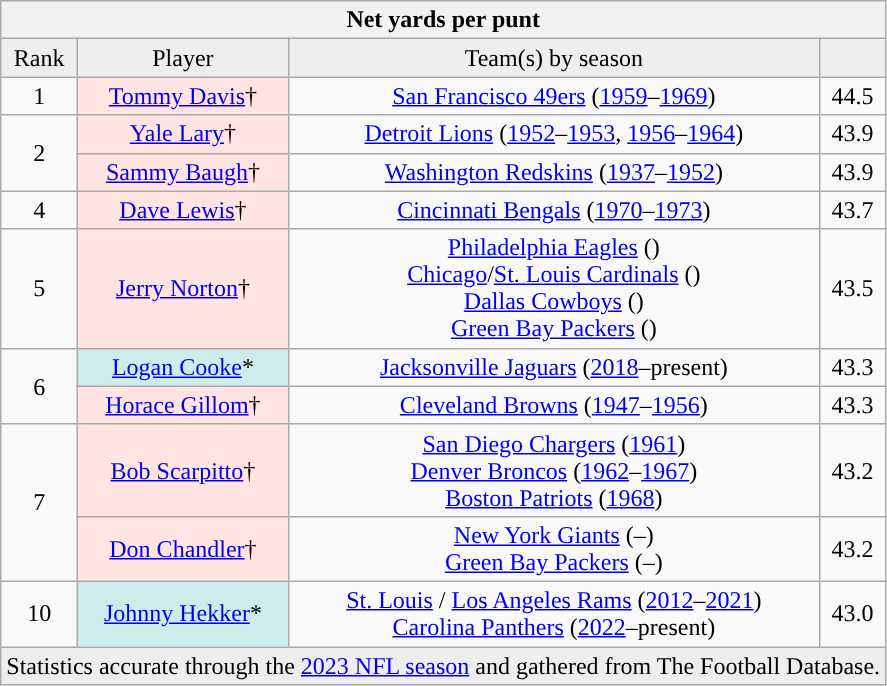<table class="wikitable" style='text-align: center;'>
<tr>
<th colspan="4">Net yards per punt</th>
</tr>
<tr>
<td style="background:#eee;">Rank</td>
<td style="background:#eee;">Player</td>
<td style="background:#eee;">Team(s) by season</td>
<td style="background:#eee;"></td>
</tr>
<tr>
<td>1</td>
<td style="background:#FFE4E1;"><a href='#'>Tommy Davis</a>†</td>
<td><a href='#'>San Francisco 49ers</a> (<a href='#'>1959</a>–<a href='#'>1969</a>)</td>
<td>44.5</td>
</tr>
<tr>
<td rowspan="2">2</td>
<td style="background:#FFE4E1;"><a href='#'>Yale Lary</a>†</td>
<td><a href='#'>Detroit Lions</a> (<a href='#'>1952</a>–<a href='#'>1953</a>, <a href='#'>1956</a>–<a href='#'>1964</a>)</td>
<td>43.9</td>
</tr>
<tr>
<td style="background:#FFE4E1;"><a href='#'>Sammy Baugh</a>†</td>
<td><a href='#'>Washington Redskins</a> (<a href='#'>1937</a>–<a href='#'>1952</a>)</td>
<td>43.9</td>
</tr>
<tr>
<td>4</td>
<td style="background:#FFE4E1;"><a href='#'>Dave Lewis</a>†</td>
<td><a href='#'>Cincinnati Bengals</a> (<a href='#'>1970</a>–<a href='#'>1973</a>)</td>
<td>43.7</td>
</tr>
<tr>
<td>5</td>
<td style="background:#FFE4E1;"><a href='#'>Jerry Norton</a>†</td>
<td><a href='#'>Philadelphia Eagles</a> ()<br><a href='#'>Chicago</a>/<a href='#'>St. Louis Cardinals</a> ()<br><a href='#'>Dallas Cowboys</a> ()<br><a href='#'>Green Bay Packers</a> ()</td>
<td>43.5</td>
</tr>
<tr>
<td rowspan="2">6</td>
<td style="background:#cfecec;"><a href='#'>Logan Cooke</a>*</td>
<td><a href='#'>Jacksonville Jaguars</a> (<a href='#'>2018</a>–present)</td>
<td>43.3</td>
</tr>
<tr>
<td style="background:#FFE4E1;"><a href='#'>Horace Gillom</a>†</td>
<td><a href='#'>Cleveland Browns</a> (<a href='#'>1947</a>–<a href='#'>1956</a>)</td>
<td>43.3</td>
</tr>
<tr>
<td rowspan="2">7</td>
<td style="background:#FFE4E1;"><a href='#'>Bob Scarpitto</a>†</td>
<td><a href='#'>San Diego Chargers</a> (<a href='#'>1961</a>)<br> <a href='#'>Denver Broncos</a> (<a href='#'>1962</a>–<a href='#'>1967</a>)<br><a href='#'>Boston Patriots</a> (<a href='#'>1968</a>)</td>
<td>43.2</td>
</tr>
<tr>
<td style="background:#FFE4E1;"><a href='#'>Don Chandler</a>†</td>
<td><a href='#'>New York Giants</a> (–)<br><a href='#'>Green Bay Packers</a> (–)</td>
<td>43.2</td>
</tr>
<tr>
<td>10</td>
<td style="background:#cfecec;"><a href='#'>Johnny Hekker</a>*</td>
<td><a href='#'>St. Louis</a> / <a href='#'>Los Angeles Rams</a> (<a href='#'>2012</a>–<a href='#'>2021</a>)<br><a href='#'>Carolina Panthers</a> (<a href='#'>2022</a>–present)</td>
<td>43.0</td>
</tr>
<tr class="sortbottom" style="background:#eee;">
<td style="text-align:center;" colspan="4">Statistics accurate through the <a href='#'>2023 NFL season</a> and gathered from The Football Database.</td>
</tr>
</table>
